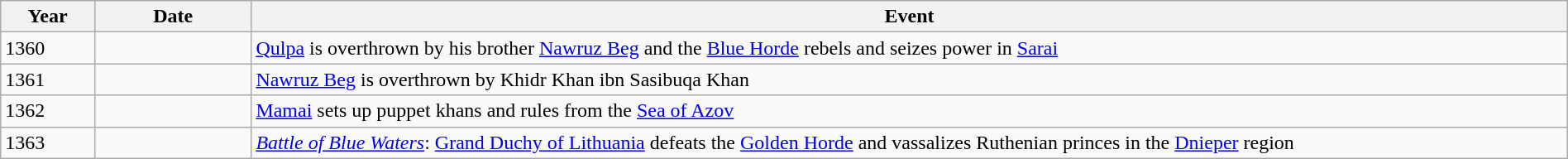<table class="wikitable" width="100%">
<tr>
<th style="width:6%">Year</th>
<th style="width:10%">Date</th>
<th>Event</th>
</tr>
<tr>
<td>1360</td>
<td></td>
<td><a href='#'>Qulpa</a> is overthrown by his brother <a href='#'>Nawruz Beg</a> and the <a href='#'>Blue Horde</a> rebels and seizes power in <a href='#'>Sarai</a></td>
</tr>
<tr>
<td>1361</td>
<td></td>
<td><a href='#'>Nawruz Beg</a> is overthrown by Khidr Khan ibn Sasibuqa Khan</td>
</tr>
<tr>
<td>1362</td>
<td></td>
<td><a href='#'>Mamai</a> sets up puppet khans and rules from the <a href='#'>Sea of Azov</a></td>
</tr>
<tr>
<td>1363</td>
<td></td>
<td><em><a href='#'>Battle of Blue Waters</a></em>: <a href='#'>Grand Duchy of Lithuania</a> defeats the <a href='#'>Golden Horde</a> and vassalizes Ruthenian princes in the <a href='#'>Dnieper</a> region</td>
</tr>
</table>
